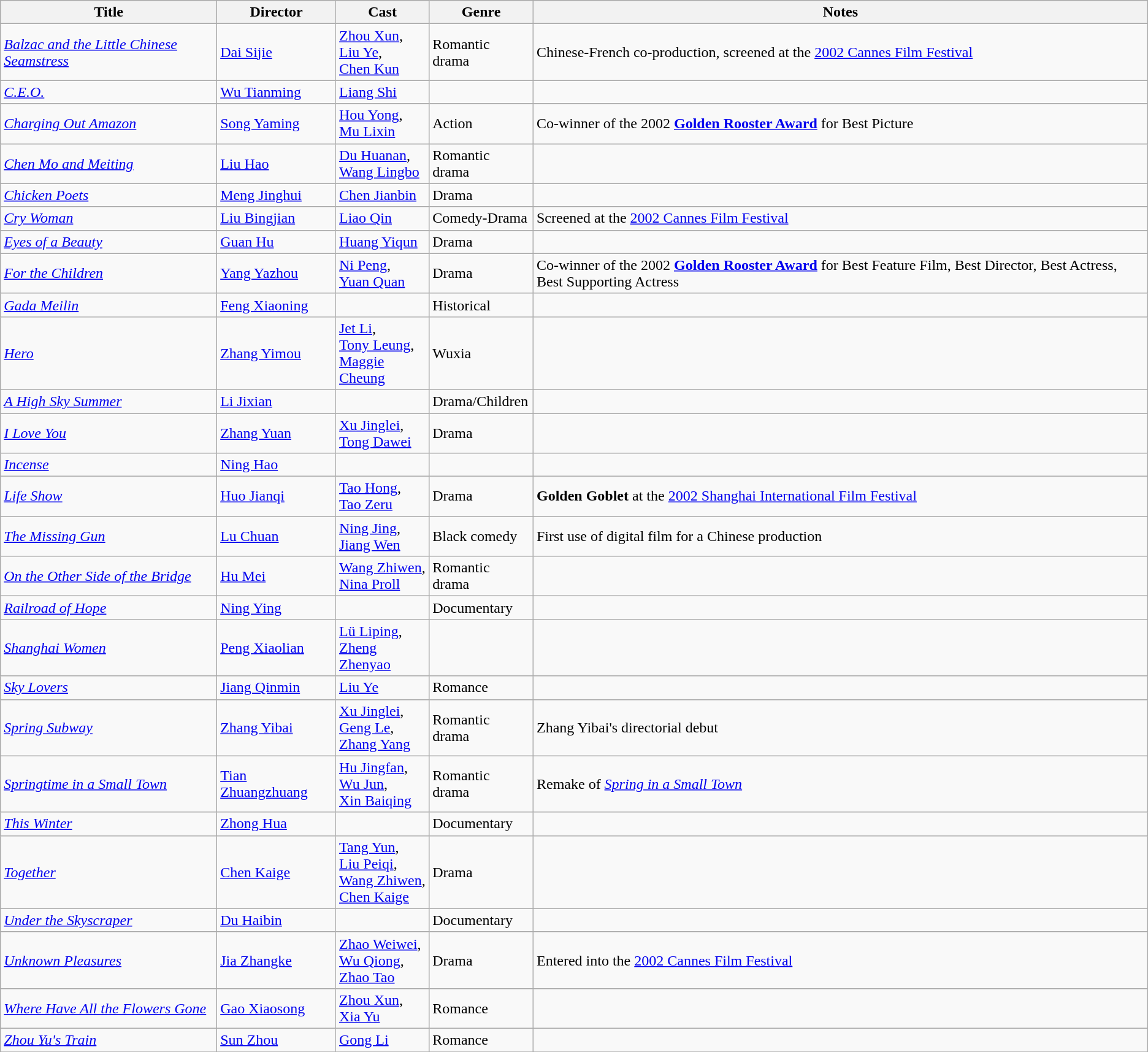<table class="wikitable sortable">
<tr>
<th>Title</th>
<th>Director</th>
<th>Cast</th>
<th>Genre</th>
<th>Notes</th>
</tr>
<tr>
<td><em><a href='#'>Balzac and the Little Chinese Seamstress</a></em></td>
<td><a href='#'>Dai Sijie</a></td>
<td><a href='#'>Zhou Xun</a>,<br><a href='#'>Liu Ye</a>,<br><a href='#'>Chen Kun</a></td>
<td>Romantic drama</td>
<td>Chinese-French co-production, screened at the <a href='#'>2002 Cannes Film Festival</a></td>
</tr>
<tr>
<td><em><a href='#'>C.E.O.</a></em></td>
<td><a href='#'>Wu Tianming</a></td>
<td><a href='#'>Liang Shi</a></td>
<td></td>
<td></td>
</tr>
<tr>
<td><em><a href='#'>Charging Out Amazon</a></em></td>
<td><a href='#'>Song Yaming</a></td>
<td><a href='#'>Hou Yong</a>,<br><a href='#'>Mu Lixin</a></td>
<td>Action</td>
<td>Co-winner of the 2002 <strong><a href='#'>Golden Rooster Award</a></strong> for Best Picture</td>
</tr>
<tr>
<td><em><a href='#'>Chen Mo and Meiting</a></em></td>
<td><a href='#'>Liu Hao</a></td>
<td><a href='#'>Du Huanan</a>,<br><a href='#'>Wang Lingbo</a></td>
<td>Romantic drama</td>
<td></td>
</tr>
<tr>
<td><em><a href='#'>Chicken Poets</a></em></td>
<td><a href='#'>Meng Jinghui</a></td>
<td><a href='#'>Chen Jianbin</a></td>
<td>Drama</td>
<td></td>
</tr>
<tr>
<td><em><a href='#'>Cry Woman</a></em></td>
<td><a href='#'>Liu Bingjian</a></td>
<td><a href='#'>Liao Qin</a></td>
<td>Comedy-Drama</td>
<td>Screened at the <a href='#'>2002 Cannes Film Festival</a></td>
</tr>
<tr>
<td><em><a href='#'>Eyes of a Beauty</a></em></td>
<td><a href='#'>Guan Hu</a></td>
<td><a href='#'>Huang Yiqun</a></td>
<td>Drama</td>
<td></td>
</tr>
<tr>
<td><em><a href='#'>For the Children</a></em></td>
<td><a href='#'>Yang Yazhou</a></td>
<td><a href='#'>Ni Peng</a>,<br><a href='#'>Yuan Quan</a></td>
<td>Drama</td>
<td>Co-winner of the 2002 <strong><a href='#'>Golden Rooster Award</a></strong> for Best Feature Film, Best Director, Best Actress, Best Supporting Actress</td>
</tr>
<tr>
<td><em><a href='#'>Gada Meilin</a></em></td>
<td><a href='#'>Feng Xiaoning</a></td>
<td></td>
<td>Historical</td>
<td></td>
</tr>
<tr>
<td><em><a href='#'>Hero</a></em></td>
<td><a href='#'>Zhang Yimou</a></td>
<td><a href='#'>Jet Li</a>,<br><a href='#'>Tony Leung</a>,<br><a href='#'>Maggie Cheung</a></td>
<td>Wuxia</td>
<td></td>
</tr>
<tr>
<td><em><a href='#'>A High Sky Summer</a></em></td>
<td><a href='#'>Li Jixian</a></td>
<td></td>
<td>Drama/Children</td>
<td></td>
</tr>
<tr>
<td><em><a href='#'>I Love You</a></em></td>
<td><a href='#'>Zhang Yuan</a></td>
<td><a href='#'>Xu Jinglei</a>,<br><a href='#'>Tong Dawei</a></td>
<td>Drama</td>
<td></td>
</tr>
<tr>
<td><em><a href='#'>Incense</a></em></td>
<td><a href='#'>Ning Hao</a></td>
<td></td>
<td></td>
<td></td>
</tr>
<tr>
<td><em><a href='#'>Life Show</a></em></td>
<td><a href='#'>Huo Jianqi</a></td>
<td><a href='#'>Tao Hong</a>,<br><a href='#'>Tao Zeru</a></td>
<td>Drama</td>
<td><strong>Golden Goblet</strong> at the <a href='#'>2002 Shanghai International Film Festival</a></td>
</tr>
<tr>
<td><em><a href='#'>The Missing Gun</a></em></td>
<td><a href='#'>Lu Chuan</a></td>
<td><a href='#'>Ning Jing</a>,<br><a href='#'>Jiang Wen</a></td>
<td>Black comedy</td>
<td>First use of digital film for a Chinese production</td>
</tr>
<tr>
<td><em><a href='#'>On the Other Side of the Bridge</a></em></td>
<td><a href='#'>Hu Mei</a></td>
<td><a href='#'>Wang Zhiwen</a>,<br><a href='#'>Nina Proll</a></td>
<td>Romantic drama</td>
<td></td>
</tr>
<tr>
<td><em><a href='#'>Railroad of Hope</a></em></td>
<td><a href='#'>Ning Ying</a></td>
<td></td>
<td>Documentary</td>
<td></td>
</tr>
<tr>
<td><em><a href='#'>Shanghai Women</a></em></td>
<td><a href='#'>Peng Xiaolian</a></td>
<td><a href='#'>Lü Liping</a>,<br><a href='#'>Zheng Zhenyao</a></td>
<td></td>
<td></td>
</tr>
<tr>
<td><em><a href='#'>Sky Lovers</a></em></td>
<td><a href='#'>Jiang Qinmin</a></td>
<td><a href='#'>Liu Ye</a></td>
<td>Romance</td>
<td></td>
</tr>
<tr>
<td><em><a href='#'>Spring Subway</a></em></td>
<td><a href='#'>Zhang Yibai</a></td>
<td><a href='#'>Xu Jinglei</a>,<br><a href='#'>Geng Le</a>,<br><a href='#'>Zhang Yang</a></td>
<td>Romantic drama</td>
<td>Zhang Yibai's directorial debut</td>
</tr>
<tr>
<td><em><a href='#'>Springtime in a Small Town</a></em></td>
<td><a href='#'>Tian Zhuangzhuang</a></td>
<td><a href='#'>Hu Jingfan</a>,<br><a href='#'>Wu Jun</a>,<br><a href='#'>Xin Baiqing</a></td>
<td>Romantic drama</td>
<td>Remake of <em><a href='#'>Spring in a Small Town</a></em></td>
</tr>
<tr>
<td><em><a href='#'>This Winter</a></em></td>
<td><a href='#'>Zhong Hua</a></td>
<td></td>
<td>Documentary</td>
<td></td>
</tr>
<tr>
<td><em><a href='#'>Together</a></em></td>
<td><a href='#'>Chen Kaige</a></td>
<td><a href='#'>Tang Yun</a>,<br><a href='#'>Liu Peiqi</a>,<br><a href='#'>Wang Zhiwen</a>,<br><a href='#'>Chen Kaige</a></td>
<td>Drama</td>
<td></td>
</tr>
<tr>
<td><em><a href='#'>Under the Skyscraper</a></em></td>
<td><a href='#'>Du Haibin</a></td>
<td></td>
<td>Documentary</td>
<td></td>
</tr>
<tr>
<td><em><a href='#'>Unknown Pleasures</a></em></td>
<td><a href='#'>Jia Zhangke</a></td>
<td><a href='#'>Zhao Weiwei</a>,<br><a href='#'>Wu Qiong</a>,<br><a href='#'>Zhao Tao</a></td>
<td>Drama</td>
<td>Entered into the <a href='#'>2002 Cannes Film Festival</a></td>
</tr>
<tr>
<td><em><a href='#'>Where Have All the Flowers Gone</a></em></td>
<td><a href='#'>Gao Xiaosong</a></td>
<td><a href='#'>Zhou Xun</a>,<br><a href='#'>Xia Yu</a></td>
<td>Romance</td>
<td></td>
</tr>
<tr>
<td><em><a href='#'>Zhou Yu's Train</a></em></td>
<td><a href='#'>Sun Zhou</a></td>
<td><a href='#'>Gong Li</a></td>
<td>Romance</td>
<td></td>
</tr>
<tr>
</tr>
</table>
